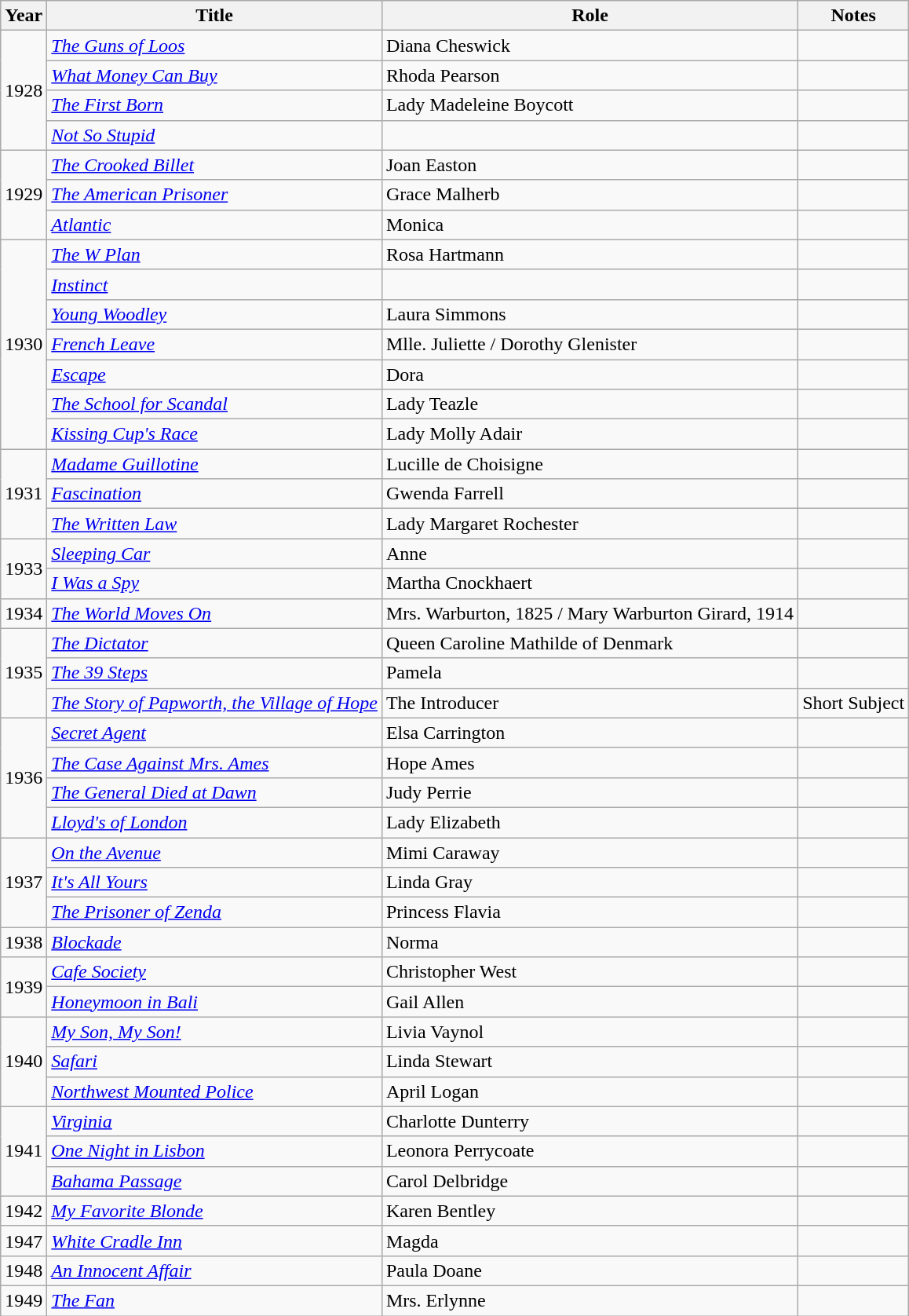<table class="wikitable sortable">
<tr>
<th>Year</th>
<th>Title</th>
<th>Role</th>
<th class="unsortable">Notes</th>
</tr>
<tr>
<td rowspan=4>1928</td>
<td><em><a href='#'>The Guns of Loos</a></em></td>
<td>Diana Cheswick</td>
<td></td>
</tr>
<tr>
<td><em><a href='#'>What Money Can Buy</a></em></td>
<td>Rhoda Pearson</td>
<td></td>
</tr>
<tr>
<td><em><a href='#'>The First Born</a></em></td>
<td>Lady Madeleine Boycott</td>
<td></td>
</tr>
<tr>
<td><em><a href='#'>Not So Stupid</a></em></td>
<td></td>
<td></td>
</tr>
<tr>
<td rowspan=3>1929</td>
<td><em><a href='#'>The Crooked Billet</a></em></td>
<td>Joan Easton</td>
<td></td>
</tr>
<tr>
<td><em><a href='#'>The American Prisoner</a></em></td>
<td>Grace Malherb</td>
<td></td>
</tr>
<tr>
<td><em><a href='#'>Atlantic</a></em></td>
<td>Monica</td>
<td></td>
</tr>
<tr>
<td rowspan=7>1930</td>
<td><em><a href='#'>The W Plan</a></em></td>
<td>Rosa Hartmann</td>
<td></td>
</tr>
<tr>
<td><em><a href='#'>Instinct</a></em></td>
<td></td>
<td></td>
</tr>
<tr>
<td><em><a href='#'>Young Woodley</a></em></td>
<td>Laura Simmons</td>
<td></td>
</tr>
<tr>
<td><em><a href='#'>French Leave</a></em></td>
<td>Mlle. Juliette / Dorothy Glenister</td>
<td></td>
</tr>
<tr>
<td><em><a href='#'>Escape</a></em></td>
<td>Dora</td>
<td></td>
</tr>
<tr>
<td><em><a href='#'>The School for Scandal</a></em></td>
<td>Lady Teazle</td>
<td></td>
</tr>
<tr>
<td><em><a href='#'>Kissing Cup's Race</a></em></td>
<td>Lady Molly Adair</td>
<td></td>
</tr>
<tr>
<td rowspan=3>1931</td>
<td><em><a href='#'>Madame Guillotine</a></em></td>
<td>Lucille de Choisigne</td>
<td></td>
</tr>
<tr>
<td><em><a href='#'>Fascination</a></em></td>
<td>Gwenda Farrell</td>
<td></td>
</tr>
<tr>
<td><em><a href='#'>The Written Law</a></em></td>
<td>Lady Margaret Rochester</td>
<td></td>
</tr>
<tr>
<td rowspan=2>1933</td>
<td><em><a href='#'>Sleeping Car</a></em></td>
<td>Anne</td>
<td></td>
</tr>
<tr>
<td><em><a href='#'>I Was a Spy</a></em></td>
<td>Martha Cnockhaert</td>
<td></td>
</tr>
<tr>
<td>1934</td>
<td><em><a href='#'>The World Moves On</a></em></td>
<td>Mrs. Warburton, 1825 / Mary Warburton Girard, 1914</td>
<td></td>
</tr>
<tr>
<td rowspan=3>1935</td>
<td><em><a href='#'>The Dictator</a></em></td>
<td>Queen Caroline Mathilde of Denmark</td>
<td></td>
</tr>
<tr>
<td><em><a href='#'>The 39 Steps</a></em></td>
<td>Pamela</td>
<td></td>
</tr>
<tr>
<td><em><a href='#'>The Story of Papworth, the Village of Hope</a></em></td>
<td>The Introducer</td>
<td>Short Subject</td>
</tr>
<tr>
<td rowspan=4>1936</td>
<td><em><a href='#'>Secret Agent</a></em></td>
<td>Elsa Carrington</td>
<td></td>
</tr>
<tr>
<td><em><a href='#'>The Case Against Mrs. Ames</a></em></td>
<td>Hope Ames</td>
<td></td>
</tr>
<tr>
<td><em><a href='#'>The General Died at Dawn</a></em></td>
<td>Judy Perrie</td>
<td></td>
</tr>
<tr>
<td><em><a href='#'>Lloyd's of London</a></em></td>
<td>Lady Elizabeth</td>
<td></td>
</tr>
<tr>
<td rowspan=3>1937</td>
<td><em><a href='#'>On the Avenue</a></em></td>
<td>Mimi Caraway</td>
<td></td>
</tr>
<tr>
<td><em><a href='#'>It's All Yours</a></em></td>
<td>Linda Gray</td>
<td></td>
</tr>
<tr>
<td><em><a href='#'>The Prisoner of Zenda</a></em></td>
<td>Princess Flavia</td>
<td></td>
</tr>
<tr>
<td>1938</td>
<td><em><a href='#'>Blockade</a></em></td>
<td>Norma</td>
<td></td>
</tr>
<tr>
<td rowspan=2>1939</td>
<td><em><a href='#'>Cafe Society</a></em></td>
<td>Christopher West</td>
<td></td>
</tr>
<tr>
<td><em><a href='#'>Honeymoon in Bali</a></em></td>
<td>Gail Allen</td>
<td></td>
</tr>
<tr>
<td rowspan=3>1940</td>
<td><em><a href='#'>My Son, My Son!</a></em></td>
<td>Livia Vaynol</td>
<td></td>
</tr>
<tr>
<td><em><a href='#'>Safari</a></em></td>
<td>Linda Stewart</td>
<td></td>
</tr>
<tr>
<td><em><a href='#'>Northwest Mounted Police</a></em></td>
<td>April Logan</td>
<td></td>
</tr>
<tr>
<td rowspan=3>1941</td>
<td><em><a href='#'>Virginia</a></em></td>
<td>Charlotte Dunterry</td>
<td></td>
</tr>
<tr>
<td><em><a href='#'>One Night in Lisbon</a></em></td>
<td>Leonora Perrycoate</td>
<td></td>
</tr>
<tr>
<td><em><a href='#'>Bahama Passage</a></em></td>
<td>Carol Delbridge</td>
<td></td>
</tr>
<tr>
<td>1942</td>
<td><em><a href='#'>My Favorite Blonde</a></em></td>
<td>Karen Bentley</td>
<td></td>
</tr>
<tr>
<td>1947</td>
<td><em><a href='#'>White Cradle Inn</a></em></td>
<td>Magda</td>
<td></td>
</tr>
<tr>
<td>1948</td>
<td><em><a href='#'>An Innocent Affair</a></em></td>
<td>Paula Doane</td>
<td></td>
</tr>
<tr>
<td>1949</td>
<td><em><a href='#'>The Fan</a></em></td>
<td>Mrs. Erlynne</td>
<td></td>
</tr>
</table>
